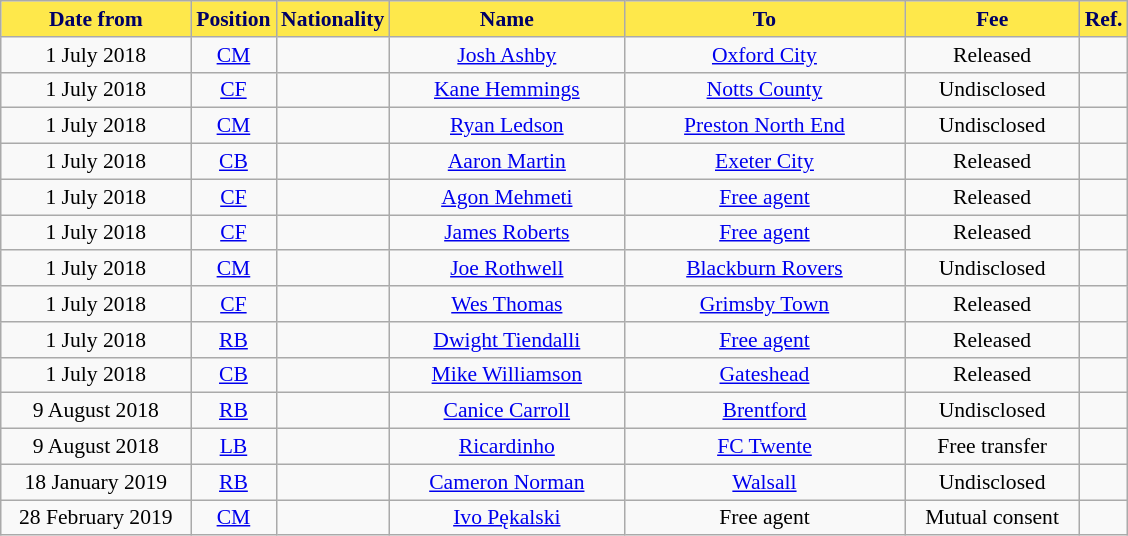<table class="wikitable"  style="text-align:center; font-size:90%; ">
<tr>
<th style="background:#FEE84B; color:#000066; width:120px;">Date from</th>
<th style="background:#FEE84B; color:#000066; width:50px;">Position</th>
<th style="background:#FEE84B; color:#000066; width:50px;">Nationality</th>
<th style="background:#FEE84B; color:#000066; width:150px;">Name</th>
<th style="background:#FEE84B; color:#000066; width:180px;">To</th>
<th style="background:#FEE84B; color:#000066; width:110px;">Fee</th>
<th style="background:#FEE84B; color:#000066; width:25px;">Ref.</th>
</tr>
<tr>
<td>1 July 2018</td>
<td><a href='#'>CM</a></td>
<td></td>
<td><a href='#'>Josh Ashby</a></td>
<td><a href='#'>Oxford City</a></td>
<td>Released</td>
<td></td>
</tr>
<tr>
<td>1 July 2018</td>
<td><a href='#'>CF</a></td>
<td></td>
<td><a href='#'>Kane Hemmings</a></td>
<td><a href='#'>Notts County</a></td>
<td>Undisclosed</td>
<td></td>
</tr>
<tr>
<td>1 July 2018</td>
<td><a href='#'>CM</a></td>
<td></td>
<td><a href='#'>Ryan Ledson</a></td>
<td><a href='#'>Preston North End</a></td>
<td>Undisclosed</td>
<td></td>
</tr>
<tr>
<td>1 July 2018</td>
<td><a href='#'>CB</a></td>
<td></td>
<td><a href='#'>Aaron Martin</a></td>
<td><a href='#'>Exeter City</a></td>
<td>Released</td>
<td></td>
</tr>
<tr>
<td>1 July 2018</td>
<td><a href='#'>CF</a></td>
<td></td>
<td><a href='#'>Agon Mehmeti</a></td>
<td><a href='#'>Free agent</a></td>
<td>Released</td>
<td></td>
</tr>
<tr>
<td>1 July 2018</td>
<td><a href='#'>CF</a></td>
<td></td>
<td><a href='#'>James Roberts</a></td>
<td><a href='#'>Free agent</a></td>
<td>Released</td>
<td></td>
</tr>
<tr>
<td>1 July 2018</td>
<td><a href='#'>CM</a></td>
<td></td>
<td><a href='#'>Joe Rothwell</a></td>
<td><a href='#'>Blackburn Rovers</a></td>
<td>Undisclosed</td>
<td></td>
</tr>
<tr>
<td>1 July 2018</td>
<td><a href='#'>CF</a></td>
<td></td>
<td><a href='#'>Wes Thomas</a></td>
<td><a href='#'>Grimsby Town</a></td>
<td>Released</td>
<td></td>
</tr>
<tr>
<td>1 July 2018</td>
<td><a href='#'>RB</a></td>
<td></td>
<td><a href='#'>Dwight Tiendalli</a></td>
<td><a href='#'>Free agent</a></td>
<td>Released</td>
<td></td>
</tr>
<tr>
<td>1 July 2018</td>
<td><a href='#'>CB</a></td>
<td></td>
<td><a href='#'>Mike Williamson</a></td>
<td><a href='#'>Gateshead</a></td>
<td>Released</td>
<td></td>
</tr>
<tr>
<td>9 August 2018</td>
<td><a href='#'>RB</a></td>
<td></td>
<td><a href='#'>Canice Carroll</a></td>
<td><a href='#'>Brentford</a></td>
<td>Undisclosed</td>
<td></td>
</tr>
<tr>
<td>9 August 2018</td>
<td><a href='#'>LB</a></td>
<td></td>
<td><a href='#'>Ricardinho</a></td>
<td> <a href='#'>FC Twente</a></td>
<td>Free transfer</td>
<td></td>
</tr>
<tr>
<td>18 January 2019</td>
<td><a href='#'>RB</a></td>
<td></td>
<td><a href='#'>Cameron Norman</a></td>
<td><a href='#'>Walsall</a></td>
<td>Undisclosed</td>
<td></td>
</tr>
<tr>
<td>28 February 2019</td>
<td><a href='#'>CM</a></td>
<td></td>
<td><a href='#'>Ivo Pękalski</a></td>
<td>Free agent</td>
<td>Mutual consent</td>
<td></td>
</tr>
</table>
